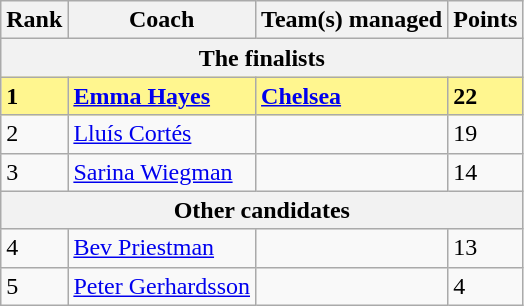<table class="wikitable">
<tr>
<th>Rank</th>
<th>Coach</th>
<th>Team(s) managed</th>
<th>Points</th>
</tr>
<tr>
<th colspan="5">The finalists</th>
</tr>
<tr style="background-color: #FFF68F; font-weight: bold;">
<td>1</td>
<td> <a href='#'>Emma Hayes</a></td>
<td> <a href='#'>Chelsea</a></td>
<td>22</td>
</tr>
<tr>
<td>2</td>
<td> <a href='#'>Lluís Cortés</a></td>
<td></td>
<td>19</td>
</tr>
<tr>
<td>3</td>
<td> <a href='#'>Sarina Wiegman</a></td>
<td></td>
<td>14</td>
</tr>
<tr>
<th colspan="5">Other candidates</th>
</tr>
<tr>
<td>4</td>
<td> <a href='#'>Bev Priestman</a></td>
<td></td>
<td>13</td>
</tr>
<tr>
<td>5</td>
<td> <a href='#'>Peter Gerhardsson</a></td>
<td></td>
<td>4</td>
</tr>
</table>
